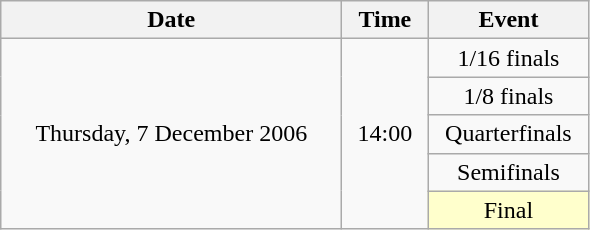<table class = "wikitable" style="text-align:center;">
<tr>
<th width=220>Date</th>
<th width=50>Time</th>
<th width=100>Event</th>
</tr>
<tr>
<td rowspan=5>Thursday, 7 December 2006</td>
<td rowspan=5>14:00</td>
<td>1/16 finals</td>
</tr>
<tr>
<td>1/8 finals</td>
</tr>
<tr>
<td>Quarterfinals</td>
</tr>
<tr>
<td>Semifinals</td>
</tr>
<tr>
<td bgcolor=ffffcc>Final</td>
</tr>
</table>
